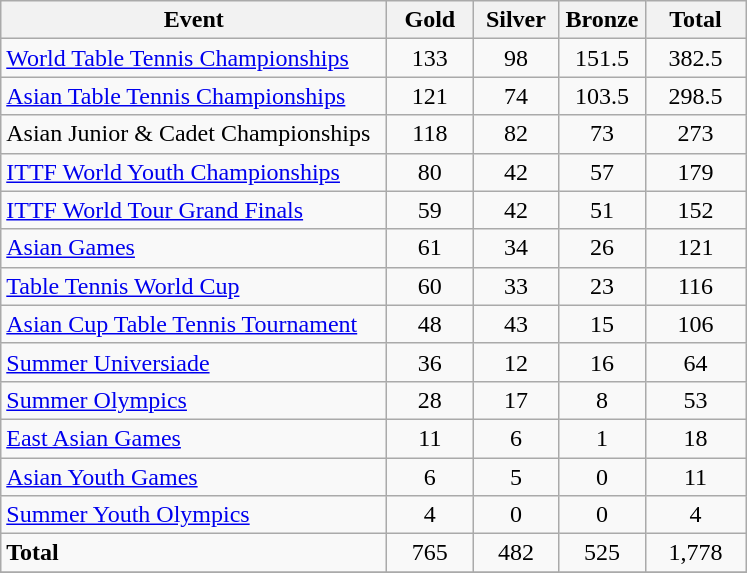<table class="wikitable" style="text-align:center">
<tr>
<th width=250>Event</th>
<th width=50>Gold</th>
<th width=50>Silver</th>
<th width=50>Bronze</th>
<th width=60>Total</th>
</tr>
<tr>
<td align=left><a href='#'>World Table Tennis Championships</a></td>
<td>133</td>
<td>98</td>
<td>151.5</td>
<td>382.5</td>
</tr>
<tr>
<td align=left><a href='#'>Asian Table Tennis Championships</a></td>
<td>121</td>
<td>74</td>
<td>103.5</td>
<td>298.5</td>
</tr>
<tr>
<td align=left>Asian Junior & Cadet Championships</td>
<td>118</td>
<td>82</td>
<td>73</td>
<td>273</td>
</tr>
<tr>
<td align=left><a href='#'>ITTF World Youth Championships</a></td>
<td>80</td>
<td>42</td>
<td>57</td>
<td>179</td>
</tr>
<tr>
<td align=left><a href='#'>ITTF World Tour Grand Finals</a></td>
<td>59</td>
<td>42</td>
<td>51</td>
<td>152</td>
</tr>
<tr>
<td align=left><a href='#'>Asian Games</a></td>
<td>61</td>
<td>34</td>
<td>26</td>
<td>121</td>
</tr>
<tr>
<td align=left><a href='#'>Table Tennis World Cup</a></td>
<td>60</td>
<td>33</td>
<td>23</td>
<td>116</td>
</tr>
<tr>
<td align=left><a href='#'>Asian Cup Table Tennis Tournament</a></td>
<td>48</td>
<td>43</td>
<td>15</td>
<td>106</td>
</tr>
<tr>
<td align=left><a href='#'>Summer Universiade</a></td>
<td>36</td>
<td>12</td>
<td>16</td>
<td>64</td>
</tr>
<tr>
<td align=left><a href='#'>Summer Olympics</a></td>
<td>28</td>
<td>17</td>
<td>8</td>
<td>53</td>
</tr>
<tr>
<td align=left><a href='#'>East Asian Games</a></td>
<td>11</td>
<td>6</td>
<td>1</td>
<td>18</td>
</tr>
<tr>
<td align=left><a href='#'>Asian Youth Games</a></td>
<td>6</td>
<td>5</td>
<td>0</td>
<td>11</td>
</tr>
<tr>
<td align=left><a href='#'>Summer Youth Olympics</a></td>
<td>4</td>
<td>0</td>
<td>0</td>
<td>4</td>
</tr>
<tr>
<td align=left><strong>Total</strong></td>
<td>765</td>
<td>482</td>
<td>525</td>
<td>1,778</td>
</tr>
<tr>
</tr>
</table>
